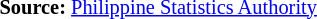<table style="font-size:85%;" '|>
<tr>
<td><br><p>
<strong>Source:</strong> <a href='#'>Philippine Statistics Authority</a>
</p></td>
</tr>
</table>
